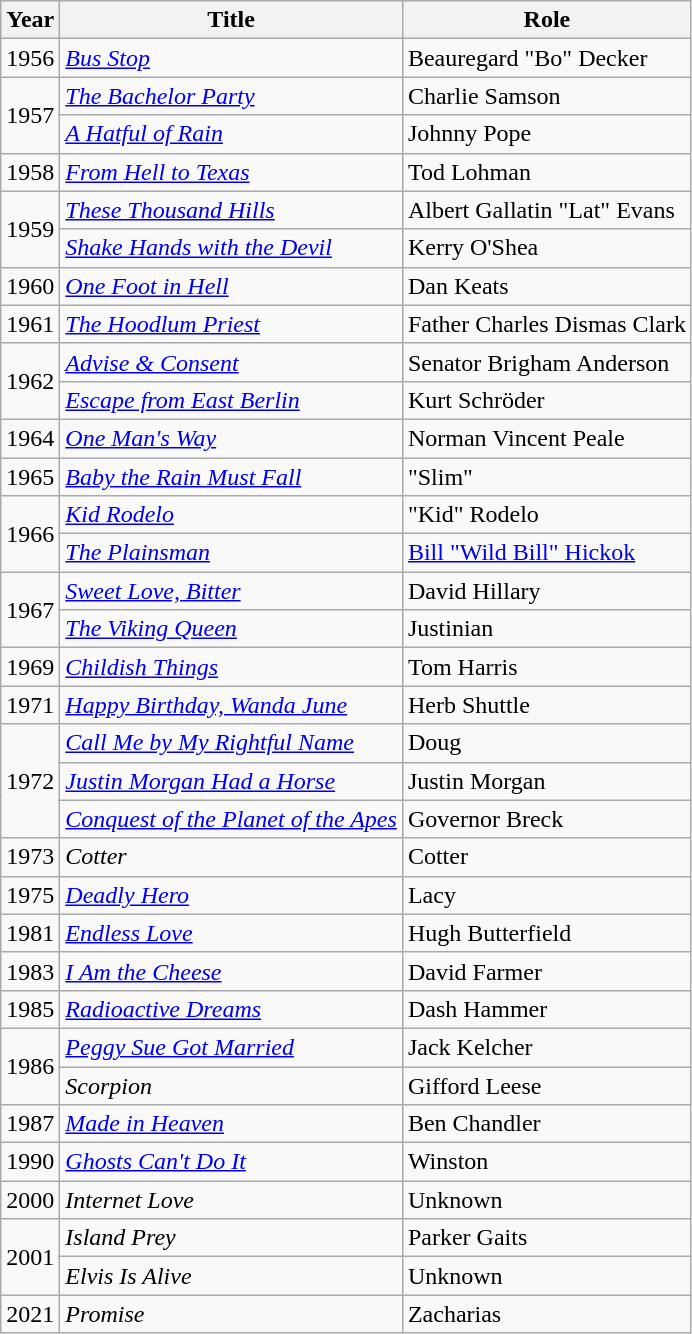<table class="wikitable sortable">
<tr>
<th>Year</th>
<th>Title</th>
<th>Role</th>
</tr>
<tr>
<td>1956</td>
<td><em><a href='#'>Bus Stop</a></em></td>
<td>Beauregard "Bo" Decker</td>
</tr>
<tr>
<td rowspan=2>1957</td>
<td><em><a href='#'>The Bachelor Party</a></em></td>
<td>Charlie Samson</td>
</tr>
<tr>
<td><em><a href='#'>A Hatful of Rain</a></em></td>
<td>Johnny Pope</td>
</tr>
<tr>
<td>1958</td>
<td><em><a href='#'>From Hell to Texas</a></em></td>
<td>Tod Lohman</td>
</tr>
<tr>
<td rowspan=2>1959</td>
<td><em><a href='#'>These Thousand Hills</a></em></td>
<td>Albert Gallatin "Lat" Evans</td>
</tr>
<tr>
<td><em><a href='#'>Shake Hands with the Devil</a></em></td>
<td>Kerry O'Shea</td>
</tr>
<tr>
<td>1960</td>
<td><em><a href='#'>One Foot in Hell</a></em></td>
<td>Dan Keats</td>
</tr>
<tr>
<td>1961</td>
<td><em><a href='#'>The Hoodlum Priest</a></em></td>
<td>Father Charles Dismas Clark</td>
</tr>
<tr>
<td rowspan=2>1962</td>
<td><em><a href='#'>Advise & Consent</a></em></td>
<td>Senator Brigham Anderson</td>
</tr>
<tr>
<td><em><a href='#'>Escape from East Berlin</a></em></td>
<td>Kurt Schröder</td>
</tr>
<tr>
<td>1964</td>
<td><em><a href='#'>One Man's Way</a></em></td>
<td>Norman Vincent Peale</td>
</tr>
<tr>
<td>1965</td>
<td><em><a href='#'>Baby the Rain Must Fall</a></em></td>
<td>"Slim"</td>
</tr>
<tr>
<td rowspan=2>1966</td>
<td><em><a href='#'>Kid Rodelo</a></em></td>
<td>"Kid" Rodelo</td>
</tr>
<tr>
<td><em><a href='#'>The Plainsman</a></em></td>
<td><a href='#'>Bill "Wild Bill" Hickok</a></td>
</tr>
<tr>
<td rowspan=2>1967</td>
<td><em><a href='#'>Sweet Love, Bitter</a></em></td>
<td>David Hillary</td>
</tr>
<tr>
<td><em><a href='#'>The Viking Queen</a></em></td>
<td>Justinian</td>
</tr>
<tr>
<td>1969</td>
<td><em><a href='#'>Childish Things</a></em></td>
<td>Tom Harris</td>
</tr>
<tr>
<td>1971</td>
<td><em><a href='#'>Happy Birthday, Wanda June</a></em></td>
<td>Herb Shuttle</td>
</tr>
<tr>
<td rowspan=3>1972</td>
<td><em><a href='#'>Call Me by My Rightful Name</a></em></td>
<td>Doug</td>
</tr>
<tr>
<td><em><a href='#'>Justin Morgan Had a Horse</a></em></td>
<td>Justin Morgan</td>
</tr>
<tr>
<td><em><a href='#'>Conquest of the Planet of the Apes</a></em></td>
<td>Governor Breck</td>
</tr>
<tr>
<td>1973</td>
<td><em>Cotter</em></td>
<td>Cotter</td>
</tr>
<tr>
<td>1975</td>
<td><em><a href='#'>Deadly Hero</a></em></td>
<td>Lacy</td>
</tr>
<tr>
<td>1981</td>
<td><em><a href='#'>Endless Love</a></em></td>
<td>Hugh Butterfield</td>
</tr>
<tr>
<td>1983</td>
<td><em><a href='#'>I Am the Cheese</a></em></td>
<td>David Farmer</td>
</tr>
<tr>
<td>1985</td>
<td><em><a href='#'>Radioactive Dreams</a></em></td>
<td>Dash Hammer</td>
</tr>
<tr>
<td rowspan=2>1986</td>
<td><em><a href='#'>Peggy Sue Got Married</a></em></td>
<td>Jack Kelcher</td>
</tr>
<tr>
<td><em>Scorpion</em></td>
<td>Gifford Leese</td>
</tr>
<tr>
<td>1987</td>
<td><em><a href='#'>Made in Heaven</a></em></td>
<td>Ben Chandler</td>
</tr>
<tr>
<td>1990</td>
<td><em><a href='#'>Ghosts Can't Do It</a></em></td>
<td>Winston</td>
</tr>
<tr>
<td>2000</td>
<td><em>Internet Love</em></td>
<td>Unknown</td>
</tr>
<tr>
<td rowspan=2>2001</td>
<td><em>Island Prey</em></td>
<td>Parker Gaits</td>
</tr>
<tr>
<td><em>Elvis Is Alive</em></td>
<td>Unknown</td>
</tr>
<tr>
<td>2021</td>
<td><em>Promise</em></td>
<td>Zacharias</td>
</tr>
</table>
